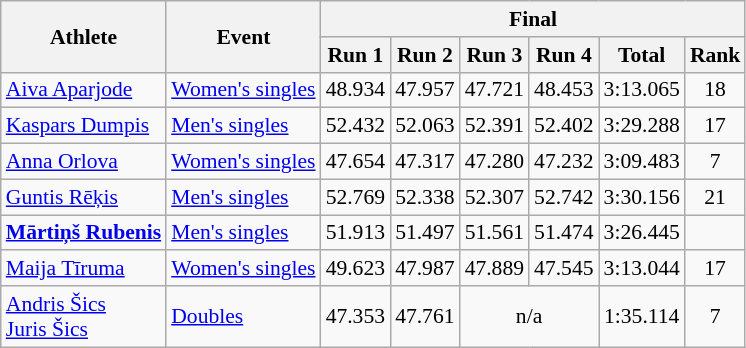<table class="wikitable" style="font-size:90%">
<tr>
<th rowspan="2">Athlete</th>
<th rowspan="2">Event</th>
<th colspan="6">Final</th>
</tr>
<tr>
<th>Run 1</th>
<th>Run 2</th>
<th>Run 3</th>
<th>Run 4</th>
<th>Total</th>
<th>Rank</th>
</tr>
<tr>
<td><a href='#'>Aiva Aparjode</a></td>
<td><a href='#'>Women's singles</a></td>
<td align="center">48.934</td>
<td align="center">47.957</td>
<td align="center">47.721</td>
<td align="center">48.453</td>
<td align="center">3:13.065</td>
<td align="center">18</td>
</tr>
<tr>
<td><a href='#'>Kaspars Dumpis</a></td>
<td><a href='#'>Men's singles</a></td>
<td align="center">52.432</td>
<td align="center">52.063</td>
<td align="center">52.391</td>
<td align="center">52.402</td>
<td align="center">3:29.288</td>
<td align="center">17</td>
</tr>
<tr>
<td><a href='#'>Anna Orlova</a></td>
<td><a href='#'>Women's singles</a></td>
<td align="center">47.654</td>
<td align="center">47.317</td>
<td align="center">47.280</td>
<td align="center">47.232</td>
<td align="center">3:09.483</td>
<td align="center">7</td>
</tr>
<tr>
<td><a href='#'>Guntis Rēķis</a></td>
<td><a href='#'>Men's singles</a></td>
<td align="center">52.769</td>
<td align="center">52.338</td>
<td align="center">52.307</td>
<td align="center">52.742</td>
<td align="center">3:30.156</td>
<td align="center">21</td>
</tr>
<tr>
<td><strong><a href='#'>Mārtiņš Rubenis</a></strong></td>
<td><a href='#'>Men's singles</a></td>
<td align="center">51.913</td>
<td align="center">51.497</td>
<td align="center">51.561</td>
<td align="center">51.474</td>
<td align="center">3:26.445</td>
<td align="center"></td>
</tr>
<tr>
<td><a href='#'>Maija Tīruma</a></td>
<td><a href='#'>Women's singles</a></td>
<td align="center">49.623</td>
<td align="center">47.987</td>
<td align="center">47.889</td>
<td align="center">47.545</td>
<td align="center">3:13.044</td>
<td align="center">17</td>
</tr>
<tr>
<td><a href='#'>Andris Šics</a> <br><a href='#'>Juris Šics</a></td>
<td><a href='#'>Doubles</a></td>
<td align="center">47.353</td>
<td align="center">47.761</td>
<td colspan=2 align="center">n/a</td>
<td align="center">1:35.114</td>
<td align="center">7</td>
</tr>
</table>
